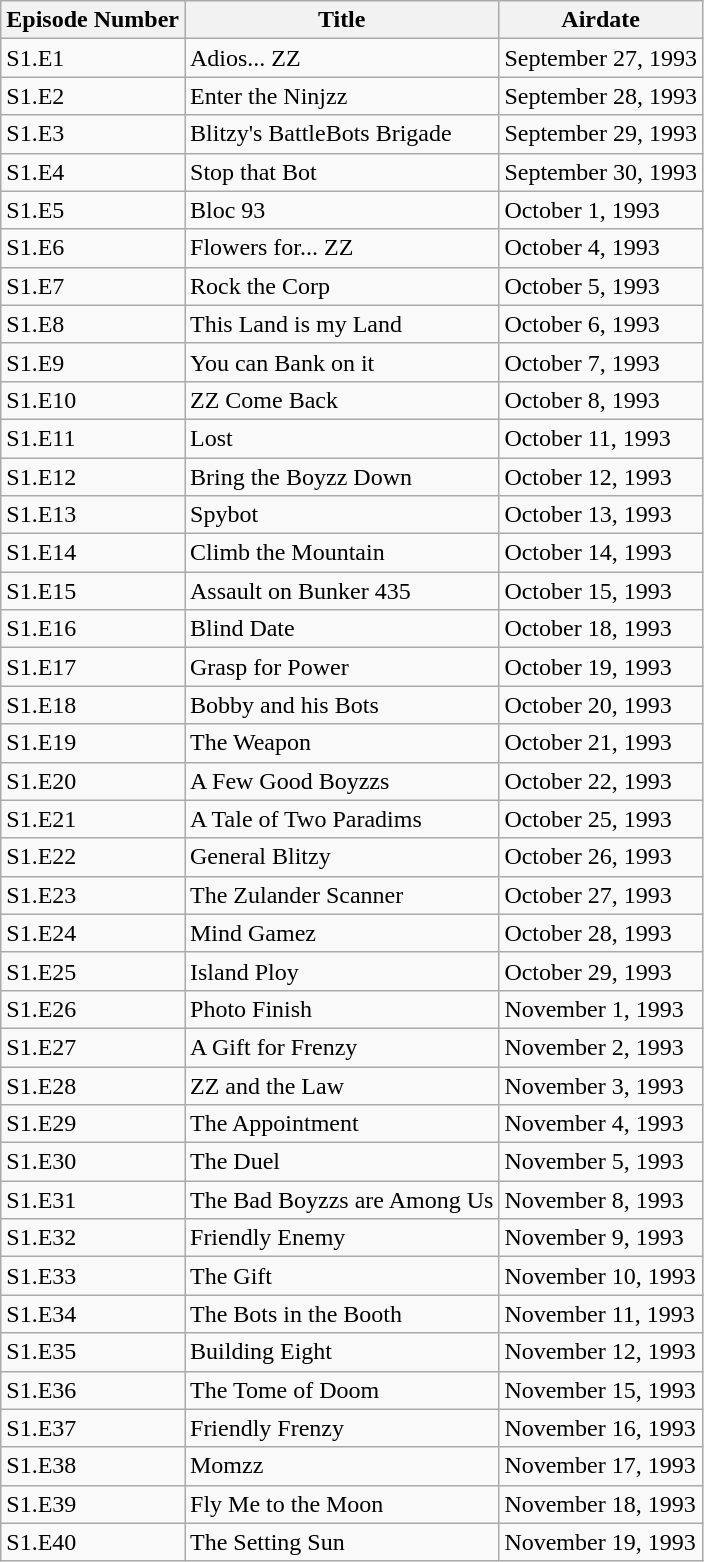<table class="wikitable">
<tr>
<th>Episode Number</th>
<th>Title</th>
<th>Airdate</th>
</tr>
<tr>
<td>S1.E1</td>
<td>Adios...  ZZ</td>
<td>September 27, 1993</td>
</tr>
<tr>
<td>S1.E2</td>
<td>Enter the Ninjzz</td>
<td>September 28, 1993</td>
</tr>
<tr>
<td>S1.E3</td>
<td>Blitzy's BattleBots Brigade</td>
<td>September 29, 1993</td>
</tr>
<tr>
<td>S1.E4</td>
<td>Stop that Bot</td>
<td>September 30, 1993</td>
</tr>
<tr>
<td>S1.E5</td>
<td>Bloc 93</td>
<td>October 1, 1993</td>
</tr>
<tr>
<td>S1.E6</td>
<td>Flowers for... ZZ</td>
<td>October 4, 1993</td>
</tr>
<tr>
<td>S1.E7</td>
<td>Rock the Corp</td>
<td>October 5, 1993</td>
</tr>
<tr>
<td>S1.E8</td>
<td>This Land is my Land</td>
<td>October 6, 1993</td>
</tr>
<tr>
<td>S1.E9</td>
<td>You can Bank on it</td>
<td>October 7, 1993</td>
</tr>
<tr>
<td>S1.E10</td>
<td>ZZ Come Back</td>
<td>October 8, 1993</td>
</tr>
<tr>
<td>S1.E11</td>
<td>Lost</td>
<td>October 11, 1993</td>
</tr>
<tr>
<td>S1.E12</td>
<td>Bring the Boyzz Down</td>
<td>October 12, 1993</td>
</tr>
<tr>
<td>S1.E13</td>
<td>Spybot</td>
<td>October 13, 1993</td>
</tr>
<tr>
<td>S1.E14</td>
<td>Climb the Mountain</td>
<td>October 14, 1993</td>
</tr>
<tr>
<td>S1.E15</td>
<td>Assault on Bunker 435</td>
<td>October 15, 1993</td>
</tr>
<tr>
<td>S1.E16</td>
<td>Blind Date</td>
<td>October 18, 1993</td>
</tr>
<tr>
<td>S1.E17</td>
<td>Grasp for Power</td>
<td>October 19, 1993</td>
</tr>
<tr>
<td>S1.E18</td>
<td>Bobby and his Bots</td>
<td>October 20, 1993</td>
</tr>
<tr>
<td>S1.E19</td>
<td>The Weapon</td>
<td>October 21, 1993</td>
</tr>
<tr>
<td>S1.E20</td>
<td>A Few Good Boyzzs</td>
<td>October 22, 1993</td>
</tr>
<tr>
<td>S1.E21</td>
<td>A Tale of Two Paradims</td>
<td>October 25, 1993</td>
</tr>
<tr>
<td>S1.E22</td>
<td>General Blitzy</td>
<td>October 26, 1993</td>
</tr>
<tr>
<td>S1.E23</td>
<td>The Zulander Scanner</td>
<td>October 27, 1993</td>
</tr>
<tr>
<td>S1.E24</td>
<td>Mind Gamez</td>
<td>October 28, 1993</td>
</tr>
<tr>
<td>S1.E25</td>
<td>Island Ploy</td>
<td>October 29, 1993</td>
</tr>
<tr>
<td>S1.E26</td>
<td>Photo Finish</td>
<td>November 1, 1993</td>
</tr>
<tr>
<td>S1.E27</td>
<td>A Gift for Frenzy</td>
<td>November 2, 1993</td>
</tr>
<tr>
<td>S1.E28</td>
<td>ZZ and the Law</td>
<td>November 3, 1993</td>
</tr>
<tr>
<td>S1.E29</td>
<td>The Appointment</td>
<td>November 4, 1993</td>
</tr>
<tr>
<td>S1.E30</td>
<td>The Duel</td>
<td>November 5, 1993</td>
</tr>
<tr>
<td>S1.E31</td>
<td>The Bad Boyzzs are Among Us</td>
<td>November 8, 1993</td>
</tr>
<tr>
<td>S1.E32</td>
<td>Friendly Enemy</td>
<td>November 9, 1993</td>
</tr>
<tr>
<td>S1.E33</td>
<td>The Gift</td>
<td>November 10, 1993</td>
</tr>
<tr>
<td>S1.E34</td>
<td>The Bots in the Booth</td>
<td>November 11, 1993</td>
</tr>
<tr>
<td>S1.E35</td>
<td>Building Eight</td>
<td>November 12, 1993</td>
</tr>
<tr>
<td>S1.E36</td>
<td>The Tome of Doom</td>
<td>November 15, 1993</td>
</tr>
<tr>
<td>S1.E37</td>
<td>Friendly Frenzy</td>
<td>November 16, 1993</td>
</tr>
<tr>
<td>S1.E38</td>
<td>Momzz</td>
<td>November 17, 1993</td>
</tr>
<tr>
<td>S1.E39</td>
<td>Fly Me to the Moon</td>
<td>November 18, 1993</td>
</tr>
<tr>
<td>S1.E40</td>
<td>The Setting Sun</td>
<td>November 19, 1993</td>
</tr>
</table>
